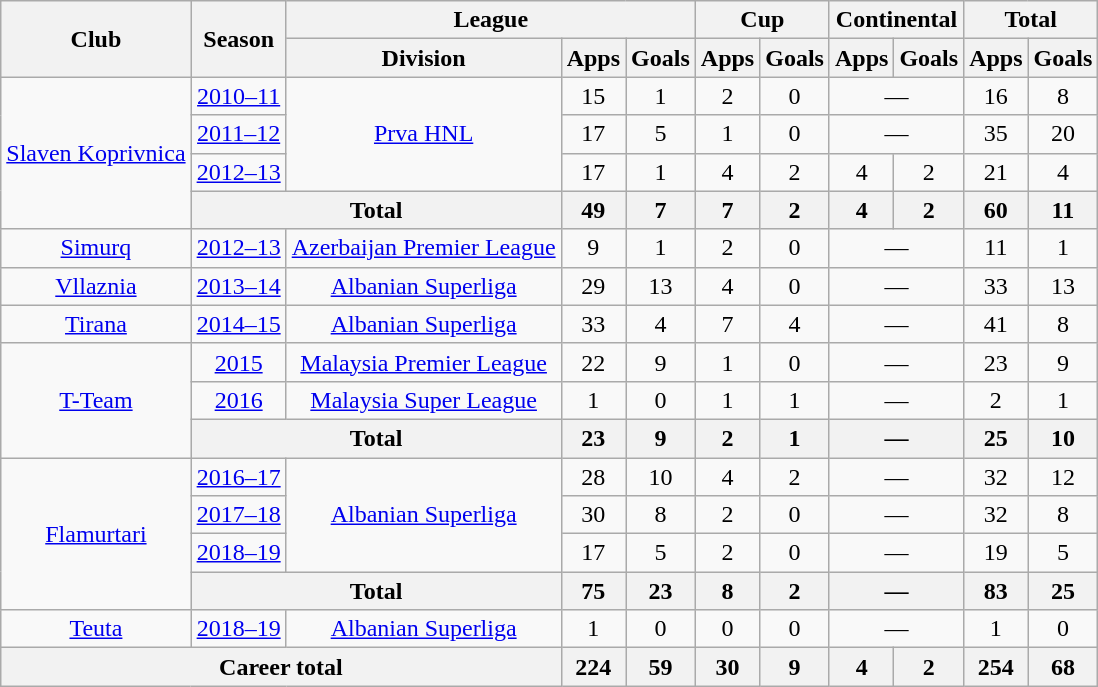<table class="wikitable" style="text-align:center">
<tr>
<th rowspan="2">Club</th>
<th rowspan="2">Season</th>
<th colspan="3">League</th>
<th colspan="2">Cup</th>
<th colspan="2">Continental</th>
<th colspan="2">Total</th>
</tr>
<tr>
<th>Division</th>
<th>Apps</th>
<th>Goals</th>
<th>Apps</th>
<th>Goals</th>
<th>Apps</th>
<th>Goals</th>
<th>Apps</th>
<th>Goals</th>
</tr>
<tr>
<td rowspan="4"><a href='#'>Slaven Koprivnica</a></td>
<td><a href='#'>2010–11</a></td>
<td rowspan="3"><a href='#'>Prva HNL</a></td>
<td>15</td>
<td>1</td>
<td>2</td>
<td>0</td>
<td colspan="2">—</td>
<td>16</td>
<td>8</td>
</tr>
<tr>
<td><a href='#'>2011–12</a></td>
<td>17</td>
<td>5</td>
<td>1</td>
<td>0</td>
<td colspan="2">—</td>
<td>35</td>
<td>20</td>
</tr>
<tr>
<td><a href='#'>2012–13</a></td>
<td>17</td>
<td>1</td>
<td>4</td>
<td>2</td>
<td>4</td>
<td>2</td>
<td>21</td>
<td>4</td>
</tr>
<tr>
<th colspan="2">Total</th>
<th>49</th>
<th>7</th>
<th>7</th>
<th>2</th>
<th>4</th>
<th>2</th>
<th>60</th>
<th>11</th>
</tr>
<tr>
<td rowspan="1"><a href='#'>Simurq</a></td>
<td><a href='#'>2012–13</a></td>
<td rowspan="1"><a href='#'>Azerbaijan Premier League</a></td>
<td>9</td>
<td>1</td>
<td>2</td>
<td>0</td>
<td colspan="2">—</td>
<td>11</td>
<td>1</td>
</tr>
<tr>
<td rowspan="1"><a href='#'>Vllaznia</a></td>
<td><a href='#'>2013–14</a></td>
<td rowspan="1"><a href='#'>Albanian Superliga</a></td>
<td>29</td>
<td>13</td>
<td>4</td>
<td>0</td>
<td colspan="2">—</td>
<td>33</td>
<td>13</td>
</tr>
<tr>
<td rowspan="1"><a href='#'>Tirana</a></td>
<td><a href='#'>2014–15</a></td>
<td rowspan="1"><a href='#'>Albanian Superliga</a></td>
<td>33</td>
<td>4</td>
<td>7</td>
<td>4</td>
<td colspan="2">—</td>
<td>41</td>
<td>8</td>
</tr>
<tr>
<td rowspan="3"><a href='#'>T-Team</a></td>
<td><a href='#'>2015</a></td>
<td rowspan="1"><a href='#'>Malaysia Premier League</a></td>
<td>22</td>
<td>9</td>
<td>1</td>
<td>0</td>
<td colspan="2">—</td>
<td>23</td>
<td>9</td>
</tr>
<tr>
<td><a href='#'>2016</a></td>
<td rowspan="1"><a href='#'>Malaysia Super League</a></td>
<td>1</td>
<td>0</td>
<td>1</td>
<td>1</td>
<td colspan="2">—</td>
<td>2</td>
<td>1</td>
</tr>
<tr>
<th colspan="2">Total</th>
<th>23</th>
<th>9</th>
<th>2</th>
<th>1</th>
<th colspan="2">—</th>
<th>25</th>
<th>10</th>
</tr>
<tr>
<td rowspan="4"><a href='#'>Flamurtari</a></td>
<td><a href='#'>2016–17</a></td>
<td rowspan="3"><a href='#'>Albanian Superliga</a></td>
<td>28</td>
<td>10</td>
<td>4</td>
<td>2</td>
<td colspan="2">—</td>
<td>32</td>
<td>12</td>
</tr>
<tr>
<td><a href='#'>2017–18</a></td>
<td>30</td>
<td>8</td>
<td>2</td>
<td>0</td>
<td colspan="2">—</td>
<td>32</td>
<td>8</td>
</tr>
<tr>
<td><a href='#'>2018–19</a></td>
<td>17</td>
<td>5</td>
<td>2</td>
<td>0</td>
<td colspan="2">—</td>
<td>19</td>
<td>5</td>
</tr>
<tr>
<th colspan="2">Total</th>
<th>75</th>
<th>23</th>
<th>8</th>
<th>2</th>
<th colspan="2">—</th>
<th>83</th>
<th>25</th>
</tr>
<tr>
<td rowspan="1"><a href='#'>Teuta</a></td>
<td><a href='#'>2018–19</a></td>
<td rowspan="1"><a href='#'>Albanian Superliga</a></td>
<td>1</td>
<td>0</td>
<td>0</td>
<td>0</td>
<td colspan="2">—</td>
<td>1</td>
<td>0</td>
</tr>
<tr>
<th colspan="3">Career total</th>
<th>224</th>
<th>59</th>
<th>30</th>
<th>9</th>
<th>4</th>
<th>2</th>
<th>254</th>
<th>68</th>
</tr>
</table>
